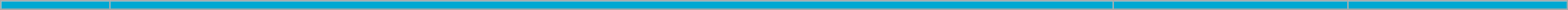<table class="wikitable plainrowheaders" style="width:100%;">
<tr>
<th scope="col" style="background-color: #00A8D2;" width=7%></th>
<th scope="col" style="background-color: #00A8D2;"></th>
<th scope="col" style="background-color: #00A8D2;" width=15%></th>
<th scope="col" style="background-color: #00A8D2;" width=14%></th>
</tr>
<tr>
</tr>
</table>
